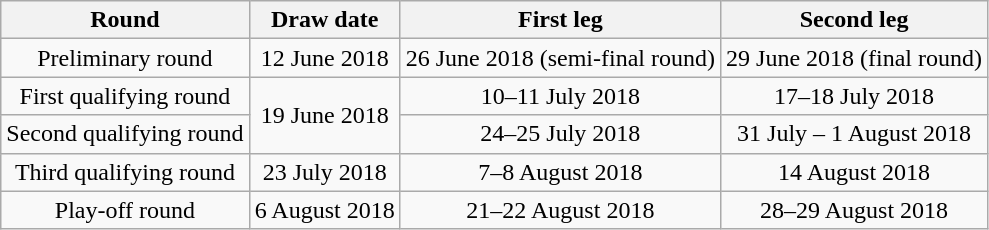<table class="wikitable" style="text-align:center">
<tr>
<th>Round</th>
<th>Draw date</th>
<th>First leg</th>
<th>Second leg</th>
</tr>
<tr>
<td>Preliminary round</td>
<td>12 June 2018</td>
<td>26 June 2018 (semi-final round)</td>
<td>29 June 2018 (final round)</td>
</tr>
<tr>
<td>First qualifying round</td>
<td rowspan=2>19 June 2018</td>
<td>10–11 July 2018</td>
<td>17–18 July 2018</td>
</tr>
<tr>
<td>Second qualifying round</td>
<td>24–25 July 2018</td>
<td>31 July – 1 August 2018</td>
</tr>
<tr>
<td>Third qualifying round</td>
<td>23 July 2018</td>
<td>7–8 August 2018</td>
<td>14 August 2018</td>
</tr>
<tr>
<td>Play-off round</td>
<td>6 August 2018</td>
<td>21–22 August 2018</td>
<td>28–29 August 2018</td>
</tr>
</table>
